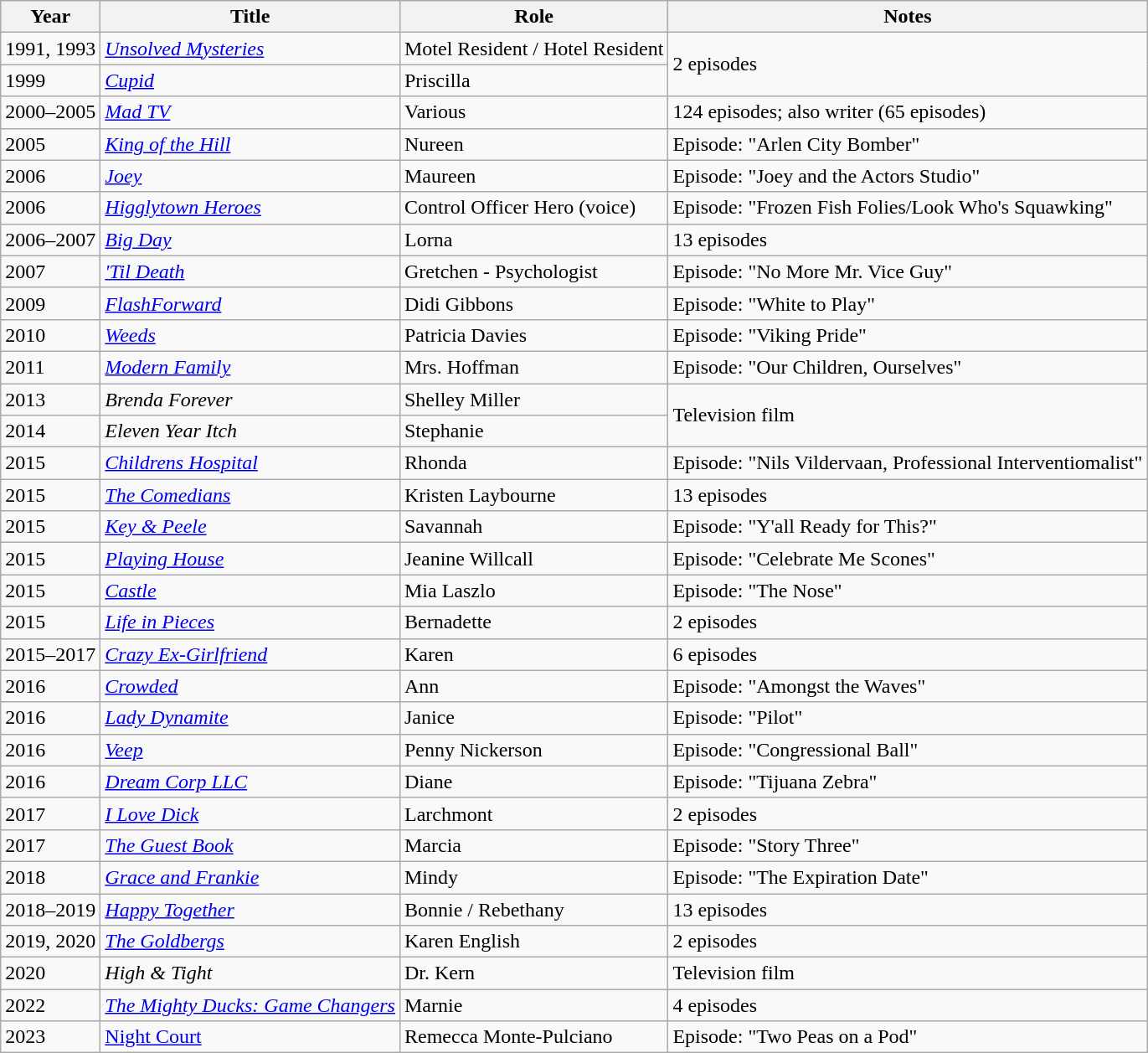<table class="wikitable sortable">
<tr>
<th>Year</th>
<th>Title</th>
<th>Role</th>
<th>Notes</th>
</tr>
<tr>
<td>1991, 1993</td>
<td><em><a href='#'>Unsolved Mysteries</a></em></td>
<td>Motel Resident / Hotel Resident</td>
<td rowspan="2">2 episodes</td>
</tr>
<tr>
<td>1999</td>
<td><a href='#'><em>Cupid</em></a></td>
<td>Priscilla</td>
</tr>
<tr>
<td>2000–2005</td>
<td><em><a href='#'>Mad TV</a></em></td>
<td>Various</td>
<td>124 episodes; also writer (65 episodes)</td>
</tr>
<tr>
<td>2005</td>
<td><em><a href='#'>King of the Hill</a></em></td>
<td>Nureen</td>
<td>Episode: "Arlen City Bomber"</td>
</tr>
<tr>
<td>2006</td>
<td><a href='#'><em>Joey</em></a></td>
<td>Maureen</td>
<td>Episode: "Joey and the Actors Studio"</td>
</tr>
<tr>
<td>2006</td>
<td><em><a href='#'>Higglytown Heroes</a></em></td>
<td>Control Officer Hero (voice)</td>
<td>Episode: "Frozen Fish Folies/Look Who's Squawking"</td>
</tr>
<tr>
<td>2006–2007</td>
<td><em><a href='#'>Big Day</a></em></td>
<td>Lorna</td>
<td>13 episodes</td>
</tr>
<tr>
<td>2007</td>
<td><em><a href='#'>'Til Death</a></em></td>
<td>Gretchen - Psychologist</td>
<td>Episode: "No More Mr. Vice Guy"</td>
</tr>
<tr>
<td>2009</td>
<td><em><a href='#'>FlashForward</a></em></td>
<td>Didi Gibbons</td>
<td>Episode: "White to Play"</td>
</tr>
<tr>
<td>2010</td>
<td><a href='#'><em>Weeds</em></a></td>
<td>Patricia Davies</td>
<td>Episode: "Viking Pride"</td>
</tr>
<tr>
<td>2011</td>
<td><em><a href='#'>Modern Family</a></em></td>
<td>Mrs. Hoffman</td>
<td>Episode: "Our Children, Ourselves"</td>
</tr>
<tr>
<td>2013</td>
<td><em>Brenda Forever</em></td>
<td>Shelley Miller</td>
<td rowspan="2">Television film</td>
</tr>
<tr>
<td>2014</td>
<td><em>Eleven Year Itch</em></td>
<td>Stephanie</td>
</tr>
<tr>
<td>2015</td>
<td><em><a href='#'>Childrens Hospital</a></em></td>
<td>Rhonda</td>
<td>Episode: "Nils Vildervaan, Professional Interventiomalist"</td>
</tr>
<tr>
<td>2015</td>
<td><a href='#'><em>The Comedians</em></a></td>
<td>Kristen Laybourne</td>
<td>13 episodes</td>
</tr>
<tr>
<td>2015</td>
<td><em><a href='#'>Key & Peele</a></em></td>
<td>Savannah</td>
<td>Episode: "Y'all Ready for This?"</td>
</tr>
<tr>
<td>2015</td>
<td><a href='#'><em>Playing House</em></a></td>
<td>Jeanine Willcall</td>
<td>Episode: "Celebrate Me Scones"</td>
</tr>
<tr>
<td>2015</td>
<td><a href='#'><em>Castle</em></a></td>
<td>Mia Laszlo</td>
<td>Episode: "The Nose"</td>
</tr>
<tr>
<td>2015</td>
<td><em><a href='#'>Life in Pieces</a></em></td>
<td>Bernadette</td>
<td>2 episodes</td>
</tr>
<tr>
<td>2015–2017</td>
<td><em><a href='#'>Crazy Ex-Girlfriend</a></em></td>
<td>Karen</td>
<td>6 episodes</td>
</tr>
<tr>
<td>2016</td>
<td><a href='#'><em>Crowded</em></a></td>
<td>Ann</td>
<td>Episode: "Amongst the Waves"</td>
</tr>
<tr>
<td>2016</td>
<td><em><a href='#'>Lady Dynamite</a></em></td>
<td>Janice</td>
<td>Episode: "Pilot"</td>
</tr>
<tr>
<td>2016</td>
<td><em><a href='#'>Veep</a></em></td>
<td>Penny Nickerson</td>
<td>Episode: "Congressional Ball"</td>
</tr>
<tr>
<td>2016</td>
<td><em><a href='#'>Dream Corp LLC</a></em></td>
<td>Diane</td>
<td>Episode: "Tijuana Zebra"</td>
</tr>
<tr>
<td>2017</td>
<td><a href='#'><em>I Love Dick</em></a></td>
<td>Larchmont</td>
<td>2 episodes</td>
</tr>
<tr>
<td>2017</td>
<td><em><a href='#'>The Guest Book</a></em></td>
<td>Marcia</td>
<td>Episode: "Story Three"</td>
</tr>
<tr>
<td>2018</td>
<td><em><a href='#'>Grace and Frankie</a></em></td>
<td>Mindy</td>
<td>Episode: "The Expiration Date"</td>
</tr>
<tr>
<td>2018–2019</td>
<td><a href='#'><em>Happy Together</em></a></td>
<td>Bonnie / Rebethany</td>
<td>13 episodes</td>
</tr>
<tr>
<td>2019, 2020</td>
<td><a href='#'><em>The Goldbergs</em></a></td>
<td>Karen English</td>
<td>2 episodes</td>
</tr>
<tr>
<td>2020</td>
<td><em>High & Tight</em></td>
<td>Dr. Kern</td>
<td>Television film</td>
</tr>
<tr>
<td>2022</td>
<td><em><a href='#'>The Mighty Ducks: Game Changers</a></em></td>
<td>Marnie</td>
<td>4 episodes</td>
</tr>
<tr>
<td>2023</td>
<td><em><a href='#'></em>Night Court<em></a></em></td>
<td>Remecca Monte-Pulciano</td>
<td>Episode: "Two Peas on a Pod"</td>
</tr>
</table>
